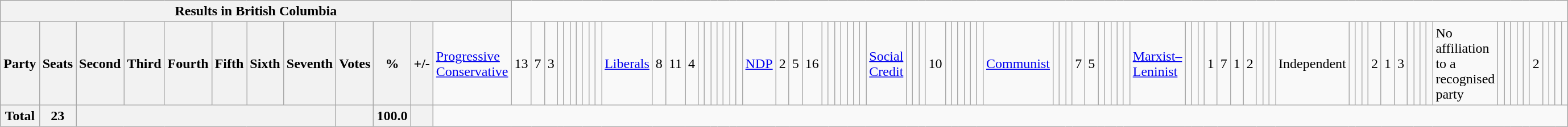<table class="wikitable">
<tr>
<th colspan=13>Results in British Columbia</th>
</tr>
<tr>
<th colspan=2>Party</th>
<th>Seats</th>
<th>Second</th>
<th>Third</th>
<th>Fourth</th>
<th>Fifth</th>
<th>Sixth</th>
<th>Seventh</th>
<th>Votes</th>
<th>%</th>
<th>+/-<br></th>
<td><a href='#'>Progressive Conservative</a></td>
<td align="right">13</td>
<td align="right">7</td>
<td align="right">3</td>
<td align="right"></td>
<td align="right"></td>
<td align="right"></td>
<td align="right"></td>
<td align="right"></td>
<td align="right"></td>
<td align="right"><br></td>
<td><a href='#'>Liberals</a></td>
<td align="right">8</td>
<td align="right">11</td>
<td align="right">4</td>
<td align="right"></td>
<td align="right"></td>
<td align="right"></td>
<td align="right"></td>
<td align="right"></td>
<td align="right"></td>
<td align="right"><br></td>
<td><a href='#'>NDP</a></td>
<td align="right">2</td>
<td align="right">5</td>
<td align="right">16</td>
<td align="right"></td>
<td align="right"></td>
<td align="right"></td>
<td align="right"></td>
<td align="right"></td>
<td align="right"></td>
<td align="right"><br></td>
<td><a href='#'>Social Credit</a></td>
<td align="right"></td>
<td align="right"></td>
<td align="right"></td>
<td align="right">10</td>
<td align="right"></td>
<td align="right"></td>
<td align="right"></td>
<td align="right"></td>
<td align="right"></td>
<td align="right"><br></td>
<td><a href='#'>Communist</a></td>
<td align="right"></td>
<td align="right"></td>
<td align="right"></td>
<td align="right">7</td>
<td align="right">5</td>
<td align="right"></td>
<td align="right"></td>
<td align="right"></td>
<td align="right"></td>
<td align="right"><br></td>
<td><a href='#'>Marxist–Leninist</a></td>
<td align="right"></td>
<td align="right"></td>
<td align="right"></td>
<td align="right">1</td>
<td align="right">7</td>
<td align="right">1</td>
<td align="right">2</td>
<td align="right"></td>
<td align="right"></td>
<td align="right"><br></td>
<td>Independent</td>
<td align="right"></td>
<td align="right"></td>
<td align="right"></td>
<td align="right">2</td>
<td align="right">1</td>
<td align="right">3</td>
<td align="right"></td>
<td align="right"></td>
<td align="right"></td>
<td align="right"><br></td>
<td>No affiliation to a recognised party</td>
<td align="right"></td>
<td align="right"></td>
<td align="right"></td>
<td align="right"></td>
<td align="right"></td>
<td align="right">2</td>
<td align="right"></td>
<td align="right"></td>
<td align="right"></td>
<td align="right"></td>
</tr>
<tr>
<th colspan="2">Total</th>
<th>23</th>
<th colspan="6"></th>
<th></th>
<th>100.0</th>
<th></th>
</tr>
</table>
